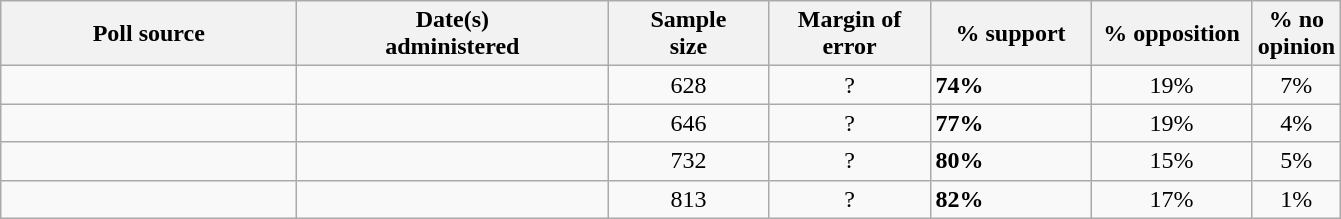<table class="wikitable">
<tr style="text-align:right;">
<th style="width:190px;">Poll source</th>
<th style="width:200px;">Date(s)<br>administered</th>
<th style="width:100px;">Sample<br>size</th>
<th style="width:100px;">Margin of<br>error</th>
<th style="width:100px;">% support</th>
<th style="width:100px;">% opposition</th>
<th style="width:40px;">% no opinion</th>
</tr>
<tr>
<td></td>
<td align=center></td>
<td align=center>628</td>
<td align=center>?</td>
<td><strong>74%</strong></td>
<td align=center>19%</td>
<td align=center>7%</td>
</tr>
<tr>
<td></td>
<td align=center></td>
<td align=center>646</td>
<td align=center>?</td>
<td><strong>77%</strong></td>
<td align=center>19%</td>
<td align=center>4%</td>
</tr>
<tr>
<td></td>
<td align=center></td>
<td align=center>732</td>
<td align=center>?</td>
<td><strong>80%</strong></td>
<td align=center>15%</td>
<td align=center>5%</td>
</tr>
<tr>
<td></td>
<td align=center></td>
<td align=center>813</td>
<td align=center>?</td>
<td><strong>82%</strong></td>
<td align=center>17%</td>
<td align=center>1%</td>
</tr>
</table>
